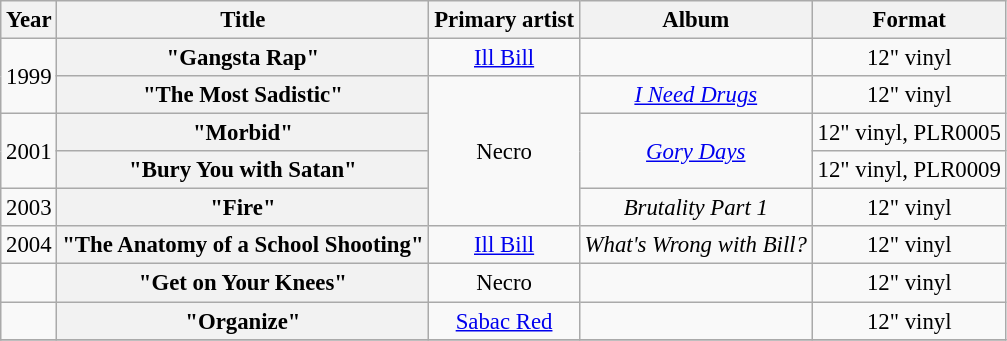<table class="wikitable plainrowheaders" style="text-align:center;font-size:95%;">
<tr>
<th scope="col" rowspan="1">Year</th>
<th scope="col" rowspan="1">Title</th>
<th scope="col" rowspan="1">Primary artist</th>
<th scope="col" rowspan="1">Album</th>
<th scope="col" rowspan="1">Format</th>
</tr>
<tr>
<td rowspan="2">1999</td>
<th scope="row">"Gangsta Rap"</th>
<td><a href='#'>Ill Bill</a></td>
<td></td>
<td>12" vinyl</td>
</tr>
<tr>
<th scope="row">"The Most Sadistic"</th>
<td rowspan="4">Necro</td>
<td><em><a href='#'>I Need Drugs</a></em></td>
<td>12" vinyl</td>
</tr>
<tr>
<td rowspan="2">2001</td>
<th scope="row">"Morbid"</th>
<td rowspan="2"><em><a href='#'>Gory Days</a></em></td>
<td>12" vinyl, PLR0005</td>
</tr>
<tr>
<th scope="row">"Bury You with Satan"</th>
<td>12" vinyl, PLR0009</td>
</tr>
<tr>
<td>2003</td>
<th scope="row">"Fire"</th>
<td><em>Brutality Part 1</em></td>
<td>12" vinyl</td>
</tr>
<tr>
<td rowspan="1">2004</td>
<th scope="row">"The Anatomy of a School Shooting"</th>
<td><a href='#'>Ill Bill</a></td>
<td><em>What's Wrong with Bill?</em></td>
<td>12" vinyl</td>
</tr>
<tr>
<td rowspan="1"></td>
<th scope="row">"Get on Your Knees"</th>
<td>Necro</td>
<td></td>
<td>12" vinyl</td>
</tr>
<tr>
<td rowspan="1"></td>
<th scope="row">"Organize"</th>
<td><a href='#'>Sabac Red</a></td>
<td></td>
<td>12" vinyl</td>
</tr>
<tr>
</tr>
</table>
